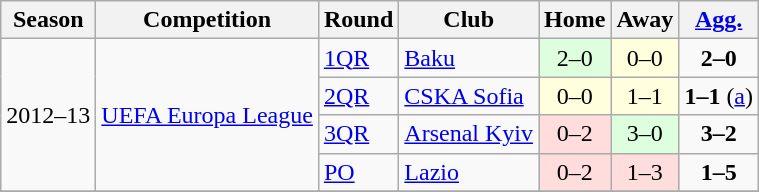<table class="wikitable">
<tr>
<th>Season</th>
<th>Competition</th>
<th>Round</th>
<th>Club</th>
<th>Home</th>
<th>Away</th>
<th><a href='#'>Agg.</a></th>
</tr>
<tr>
<td rowspan=4>2012–13</td>
<td rowspan=4><a href='#'>UEFA Europa League</a></td>
<td><a href='#'>1QR</a></td>
<td> <a href='#'>Baku</a></td>
<td style="text-align:center;" bgcolor="#DDFFDD">2–0</td>
<td style="text-align:center;" bgcolor="#FFFFDD">0–0</td>
<td style="text-align:center;"><strong>2–0</strong></td>
</tr>
<tr>
<td><a href='#'>2QR</a></td>
<td> <a href='#'>CSKA Sofia</a></td>
<td style="text-align:center;" bgcolor="#FFFFDD">0–0</td>
<td style="text-align:center;" bgcolor="#FFFFDD">1–1</td>
<td style="text-align:center;"><strong>1–1</strong> (<a href='#'>a</a>)</td>
</tr>
<tr>
<td><a href='#'>3QR</a></td>
<td> <a href='#'>Arsenal Kyiv</a></td>
<td style="text-align:center;" bgcolor="#FFDDDD">0–2</td>
<td style="text-align:center;" bgcolor="#DDFFDD">3–0</td>
<td style="text-align:center;"><strong>3–2</strong></td>
</tr>
<tr>
<td><a href='#'>PO</a></td>
<td> <a href='#'>Lazio</a></td>
<td style="text-align:center;" bgcolor="#FFDDDD">0–2</td>
<td style="text-align:center;" bgcolor="#FFDDDD">1–3</td>
<td style="text-align:center;"><strong>1–5</strong></td>
</tr>
<tr>
</tr>
</table>
